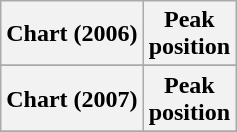<table class="wikitable sortable plainrowheaders" style="text-align:center">
<tr>
<th>Chart (2006)</th>
<th>Peak<br>position</th>
</tr>
<tr>
</tr>
<tr>
</tr>
<tr>
</tr>
<tr>
<th>Chart (2007)</th>
<th>Peak<br>position</th>
</tr>
<tr>
</tr>
<tr>
</tr>
<tr>
</tr>
</table>
